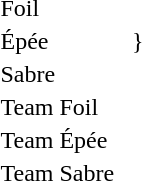<table>
<tr>
<td>Foil</td>
<td></td>
<td></td>
<td><br></td>
</tr>
<tr>
<td>Épée</td>
<td></td>
<td></td>
<td>}<br></td>
</tr>
<tr>
<td>Sabre</td>
<td></td>
<td></td>
<td><br></td>
</tr>
<tr>
<td>Team Foil</td>
<td></td>
<td></td>
<td></td>
</tr>
<tr>
<td>Team Épée</td>
<td></td>
<td></td>
<td></td>
</tr>
<tr>
<td>Team Sabre</td>
<td></td>
<td></td>
<td></td>
</tr>
</table>
